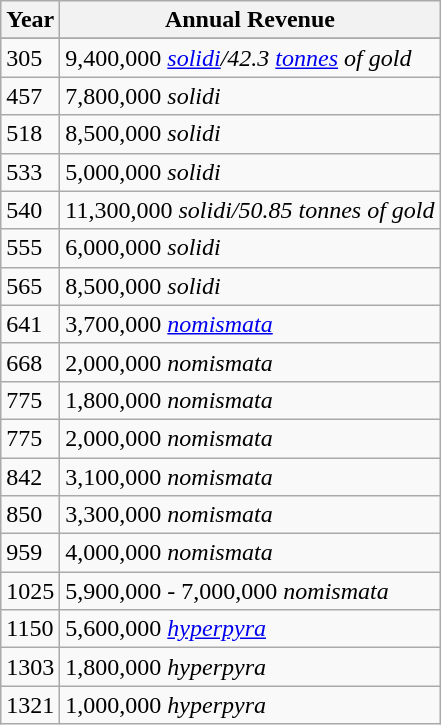<table class="wikitable">
<tr>
<th>Year</th>
<th>Annual Revenue</th>
</tr>
<tr>
</tr>
<tr>
<td>305</td>
<td>9,400,000 <em><a href='#'>solidi</a>/42.3 <a href='#'>tonnes</a> of gold</em></td>
</tr>
<tr>
<td>457</td>
<td>7,800,000 <em>solidi</em></td>
</tr>
<tr>
<td>518</td>
<td>8,500,000 <em>solidi</em></td>
</tr>
<tr>
<td>533</td>
<td>5,000,000 <em>solidi</em></td>
</tr>
<tr>
<td>540</td>
<td>11,300,000 <em>solidi/50.85 tonnes of gold</em></td>
</tr>
<tr>
<td>555</td>
<td>6,000,000 <em>solidi</em></td>
</tr>
<tr>
<td>565</td>
<td>8,500,000 <em>solidi</em></td>
</tr>
<tr>
<td>641</td>
<td>3,700,000 <em><a href='#'>nomismata</a></em></td>
</tr>
<tr>
<td>668</td>
<td>2,000,000 <em>nomismata</em></td>
</tr>
<tr>
<td>775</td>
<td>1,800,000 <em>nomismata</em></td>
</tr>
<tr>
<td>775</td>
<td>2,000,000 <em>nomismata</em></td>
</tr>
<tr>
<td>842</td>
<td>3,100,000 <em>nomismata</em></td>
</tr>
<tr>
<td>850</td>
<td>3,300,000 <em>nomismata</em></td>
</tr>
<tr>
<td>959</td>
<td>4,000,000 <em>nomismata</em></td>
</tr>
<tr>
<td>1025</td>
<td>5,900,000 - 7,000,000 <em>nomismata</em></td>
</tr>
<tr>
<td>1150</td>
<td>5,600,000 <em><a href='#'>hyperpyra</a></em></td>
</tr>
<tr>
<td>1303</td>
<td>1,800,000 <em>hyperpyra</em></td>
</tr>
<tr>
<td>1321</td>
<td>1,000,000 <em>hyperpyra</em></td>
</tr>
</table>
